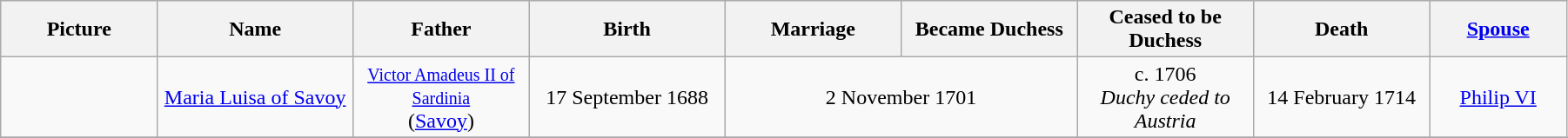<table width=95% class="wikitable">
<tr>
<th width = "8%">Picture</th>
<th width = "10%">Name</th>
<th width = "9%">Father</th>
<th width = "10%">Birth</th>
<th width = "9%">Marriage</th>
<th width = "9%">Became Duchess</th>
<th width = "9%">Ceased to be Duchess</th>
<th width = "9%">Death</th>
<th width = "7%"><a href='#'>Spouse</a></th>
</tr>
<tr>
<td align="center"></td>
<td align="center"><a href='#'>Maria Luisa of Savoy</a></td>
<td align="center"><small><a href='#'>Victor Amadeus II of Sardinia</a></small><br>(<a href='#'>Savoy</a>)</td>
<td align="center">17 September 1688</td>
<td align="center" colspan="2">2 November 1701</td>
<td align="center">c. 1706<br><em>Duchy ceded to Austria</em></td>
<td align="center">14 February 1714</td>
<td align="center"><a href='#'>Philip VI</a></td>
</tr>
<tr>
</tr>
</table>
